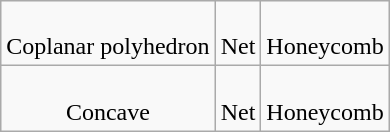<table class=wikitable>
<tr align=center>
<td><br>Coplanar polyhedron</td>
<td><br>Net</td>
<td><br>Honeycomb</td>
</tr>
<tr align=center>
<td><br>Concave</td>
<td><br>Net</td>
<td><br>Honeycomb</td>
</tr>
</table>
